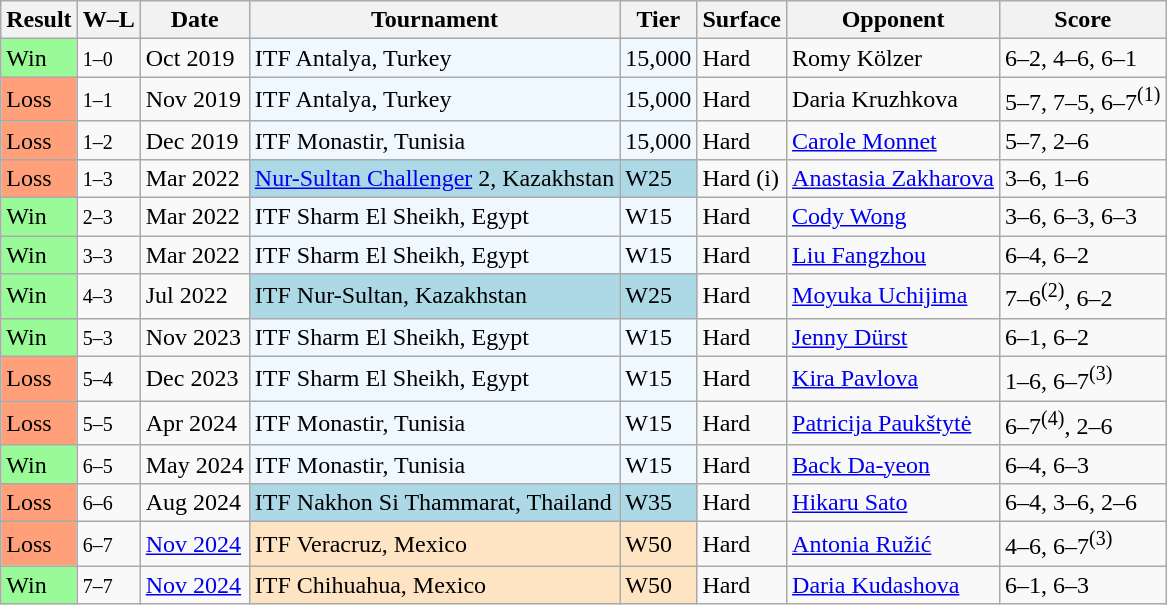<table class="sortable wikitable">
<tr>
<th>Result</th>
<th class="unsortable">W–L</th>
<th>Date</th>
<th>Tournament</th>
<th>Tier</th>
<th>Surface</th>
<th>Opponent</th>
<th class="unsortable">Score</th>
</tr>
<tr>
<td style="background:#98fb98;">Win</td>
<td><small>1–0</small></td>
<td>Oct 2019</td>
<td style="background:#f0f8ff;">ITF Antalya, Turkey</td>
<td style="background:#f0f8ff;">15,000</td>
<td>Hard</td>
<td> Romy Kölzer</td>
<td>6–2, 4–6, 6–1</td>
</tr>
<tr>
<td style="background:#ffa07a;">Loss</td>
<td><small>1–1</small></td>
<td>Nov 2019</td>
<td style="background:#f0f8ff;">ITF Antalya, Turkey</td>
<td style="background:#f0f8ff;">15,000</td>
<td>Hard</td>
<td> Daria Kruzhkova</td>
<td>5–7, 7–5, 6–7<sup>(1)</sup></td>
</tr>
<tr>
<td style="background:#ffa07a;">Loss</td>
<td><small>1–2</small></td>
<td>Dec 2019</td>
<td style="background:#f0f8ff;">ITF Monastir, Tunisia</td>
<td style="background:#f0f8ff;">15,000</td>
<td>Hard</td>
<td> <a href='#'>Carole Monnet</a></td>
<td>5–7, 2–6</td>
</tr>
<tr>
<td style="background:#ffa07a;">Loss</td>
<td><small>1–3</small></td>
<td>Mar 2022</td>
<td style="background:lightblue;"><a href='#'>Nur-Sultan Challenger</a> 2, Kazakhstan</td>
<td style="background:lightblue;">W25</td>
<td>Hard (i)</td>
<td> <a href='#'>Anastasia Zakharova</a></td>
<td>3–6, 1–6</td>
</tr>
<tr>
<td style="background:#98fb98;">Win</td>
<td><small>2–3</small></td>
<td>Mar 2022</td>
<td style="background:#f0f8ff;">ITF Sharm El Sheikh, Egypt</td>
<td style="background:#f0f8ff;">W15</td>
<td>Hard</td>
<td> <a href='#'>Cody Wong</a></td>
<td>3–6, 6–3, 6–3</td>
</tr>
<tr>
<td style="background:#98fb98;">Win</td>
<td><small>3–3</small></td>
<td>Mar 2022</td>
<td style="background:#f0f8ff;">ITF Sharm El Sheikh, Egypt</td>
<td style="background:#f0f8ff;">W15</td>
<td>Hard</td>
<td> <a href='#'>Liu Fangzhou</a></td>
<td>6–4, 6–2</td>
</tr>
<tr>
<td style="background:#98fb98;">Win</td>
<td><small>4–3</small></td>
<td>Jul 2022</td>
<td style="background:lightblue;">ITF Nur-Sultan, Kazakhstan</td>
<td style="background:lightblue;">W25</td>
<td>Hard</td>
<td> <a href='#'>Moyuka Uchijima</a></td>
<td>7–6<sup>(2)</sup>, 6–2</td>
</tr>
<tr>
<td style="background:#98fb98;">Win</td>
<td><small>5–3</small></td>
<td>Nov 2023</td>
<td style="background:#f0f8ff;">ITF Sharm El Sheikh, Egypt</td>
<td style="background:#f0f8ff;">W15</td>
<td>Hard</td>
<td> <a href='#'>Jenny Dürst</a></td>
<td>6–1, 6–2</td>
</tr>
<tr>
<td style="background:#ffa07a;">Loss</td>
<td><small>5–4</small></td>
<td>Dec 2023</td>
<td style="background:#f0f8ff;">ITF Sharm El Sheikh, Egypt</td>
<td style="background:#f0f8ff;">W15</td>
<td>Hard</td>
<td> <a href='#'>Kira Pavlova</a></td>
<td>1–6, 6–7<sup>(3)</sup></td>
</tr>
<tr>
<td style="background:#ffa07a;">Loss</td>
<td><small>5–5</small></td>
<td>Apr 2024</td>
<td style="background:#f0f8ff;">ITF Monastir, Tunisia</td>
<td style="background:#f0f8ff;">W15</td>
<td>Hard</td>
<td> <a href='#'>Patricija Paukštytė</a></td>
<td>6–7<sup>(4)</sup>, 2–6</td>
</tr>
<tr>
<td style="background:#98fb98;">Win</td>
<td><small>6–5</small></td>
<td>May 2024</td>
<td style="background:#f0f8ff;">ITF Monastir, Tunisia</td>
<td style="background:#f0f8ff;">W15</td>
<td>Hard</td>
<td> <a href='#'>Back Da-yeon</a></td>
<td>6–4, 6–3</td>
</tr>
<tr>
<td style="background:#ffa07a;">Loss</td>
<td><small>6–6</small></td>
<td>Aug 2024</td>
<td style="background:lightblue;">ITF Nakhon Si Thammarat, Thailand</td>
<td style="background:lightblue;">W35</td>
<td>Hard</td>
<td> <a href='#'>Hikaru Sato</a></td>
<td>6–4, 3–6, 2–6</td>
</tr>
<tr>
<td style="background:#ffa07a;">Loss</td>
<td><small>6–7</small></td>
<td><a href='#'>Nov 2024</a></td>
<td style="background:#ffe4c4;">ITF Veracruz, Mexico</td>
<td style="background:#ffe4c4;">W50</td>
<td>Hard</td>
<td> <a href='#'>Antonia Ružić</a></td>
<td>4–6, 6–7<sup>(3)</sup></td>
</tr>
<tr>
<td style="background:#98fb98;">Win</td>
<td><small>7–7</small></td>
<td><a href='#'>Nov 2024</a></td>
<td style="background:#ffe4c4;">ITF Chihuahua, Mexico</td>
<td style="background:#ffe4c4;">W50</td>
<td>Hard</td>
<td> <a href='#'>Daria Kudashova</a></td>
<td>6–1, 6–3</td>
</tr>
</table>
